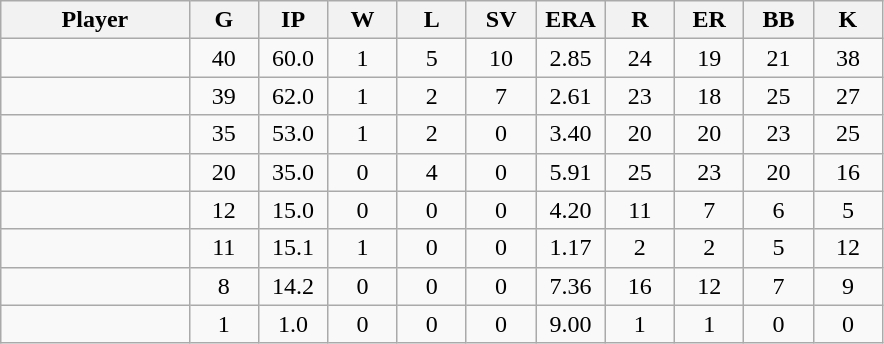<table class="wikitable sortable">
<tr>
<th bgcolor="#DDDDFF" width="19%">Player</th>
<th bgcolor="#DDDDFF" width="7%">G</th>
<th bgcolor="#DDDDFF" width="7%">IP</th>
<th bgcolor="#DDDDFF" width="7%">W</th>
<th bgcolor="#DDDDFF" width="7%">L</th>
<th bgcolor="#DDDDFF" width="7%">SV</th>
<th bgcolor="#DDDDFF" width="7%">ERA</th>
<th bgcolor="#DDDDFF" width="7%">R</th>
<th bgcolor="#DDDDFF" width="7%">ER</th>
<th bgcolor="#DDDDFF" width="7%">BB</th>
<th bgcolor="#DDDDFF" width="7%">K</th>
</tr>
<tr align="center">
<td></td>
<td>40</td>
<td>60.0</td>
<td>1</td>
<td>5</td>
<td>10</td>
<td>2.85</td>
<td>24</td>
<td>19</td>
<td>21</td>
<td>38</td>
</tr>
<tr align="center">
<td></td>
<td>39</td>
<td>62.0</td>
<td>1</td>
<td>2</td>
<td>7</td>
<td>2.61</td>
<td>23</td>
<td>18</td>
<td>25</td>
<td>27</td>
</tr>
<tr align="center">
<td></td>
<td>35</td>
<td>53.0</td>
<td>1</td>
<td>2</td>
<td>0</td>
<td>3.40</td>
<td>20</td>
<td>20</td>
<td>23</td>
<td>25</td>
</tr>
<tr align="center">
<td></td>
<td>20</td>
<td>35.0</td>
<td>0</td>
<td>4</td>
<td>0</td>
<td>5.91</td>
<td>25</td>
<td>23</td>
<td>20</td>
<td>16</td>
</tr>
<tr align="center">
<td></td>
<td>12</td>
<td>15.0</td>
<td>0</td>
<td>0</td>
<td>0</td>
<td>4.20</td>
<td>11</td>
<td>7</td>
<td>6</td>
<td>5</td>
</tr>
<tr align="center">
<td></td>
<td>11</td>
<td>15.1</td>
<td>1</td>
<td>0</td>
<td>0</td>
<td>1.17</td>
<td>2</td>
<td>2</td>
<td>5</td>
<td>12</td>
</tr>
<tr align="center">
<td></td>
<td>8</td>
<td>14.2</td>
<td>0</td>
<td>0</td>
<td>0</td>
<td>7.36</td>
<td>16</td>
<td>12</td>
<td>7</td>
<td>9</td>
</tr>
<tr align="center">
<td></td>
<td>1</td>
<td>1.0</td>
<td>0</td>
<td>0</td>
<td>0</td>
<td>9.00</td>
<td>1</td>
<td>1</td>
<td>0</td>
<td>0</td>
</tr>
</table>
